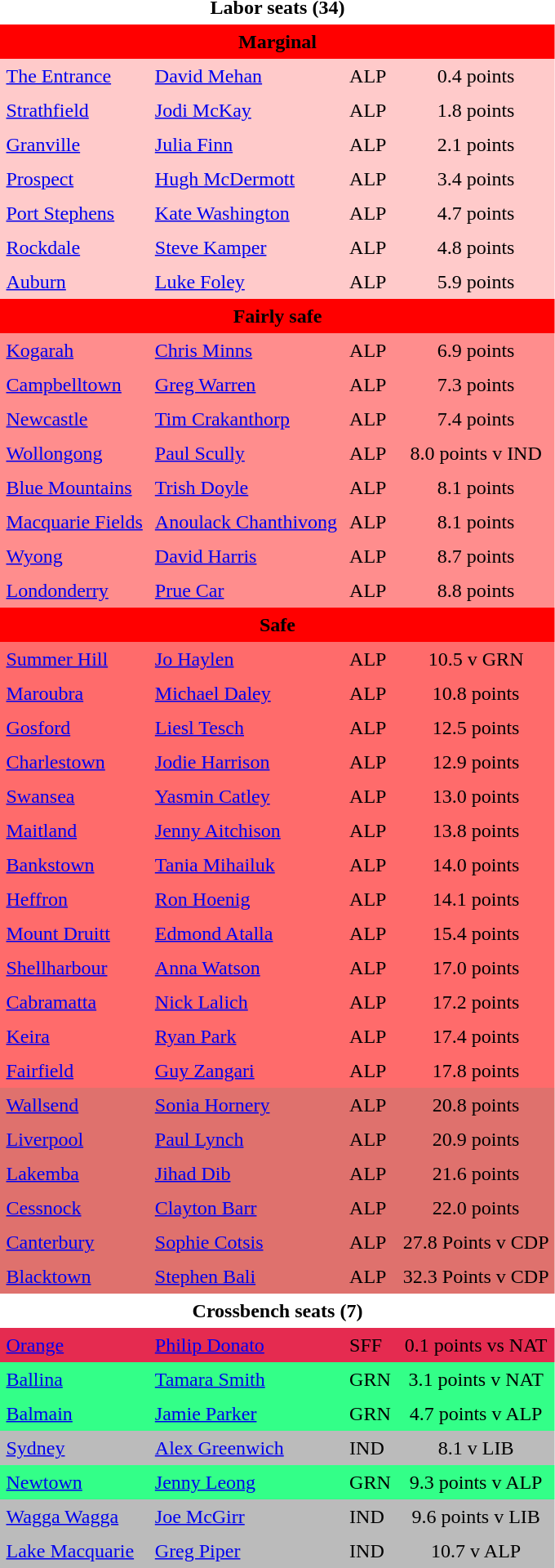<table class="toccolours" cellpadding="5" cellspacing="0" style="float:left; margin-right:.5em; margin-top:.4em; font-size:90 points;">
<tr>
<td COLSPAN=4 align="center"><strong>Labor seats (34)</strong></td>
</tr>
<tr>
<td COLSPAN=4 align="center" bgcolor="red"><span><strong>Marginal</strong></span></td>
</tr>
<tr>
<td align="left" bgcolor="FFCACA"><a href='#'>The Entrance</a></td>
<td align="left" bgcolor="FFCACA"><a href='#'>David Mehan</a></td>
<td align="left" bgcolor="FFCACA">ALP</td>
<td align="center" bgcolor="FFCACA">0.4 points</td>
</tr>
<tr>
<td align="left" bgcolor="FFCACA"><a href='#'>Strathfield</a></td>
<td align="left" bgcolor="FFCACA"><a href='#'>Jodi McKay</a></td>
<td align="left" bgcolor="FFCACA">ALP</td>
<td align="center" bgcolor="FFCACA">1.8 points</td>
</tr>
<tr>
<td align="left" bgcolor="FFCACA"><a href='#'>Granville</a></td>
<td align="left" bgcolor="FFCACA"><a href='#'>Julia Finn</a></td>
<td align="left" bgcolor="FFCACA">ALP</td>
<td align="center" bgcolor="FFCACA">2.1 points</td>
</tr>
<tr>
<td align="left" bgcolor="FFCACA"><a href='#'>Prospect</a></td>
<td align="left" bgcolor="FFCACA"><a href='#'>Hugh McDermott</a></td>
<td align="left" bgcolor="FFCACA">ALP</td>
<td align="center" bgcolor="FFCACA">3.4 points</td>
</tr>
<tr>
<td align="left" bgcolor="FFCACA"><a href='#'>Port Stephens</a></td>
<td align="left" bgcolor="FFCACA"><a href='#'>Kate Washington</a></td>
<td align="left" bgcolor="FFCACA">ALP</td>
<td align="center" bgcolor="FFCACA">4.7 points</td>
</tr>
<tr>
<td align="left" bgcolor="FFCACA"><a href='#'>Rockdale</a></td>
<td align="left" bgcolor="FFCACA"><a href='#'>Steve Kamper</a></td>
<td align="left" bgcolor="FFCACA">ALP</td>
<td align="center" bgcolor="FFCACA">4.8 points</td>
</tr>
<tr>
<td align="left" bgcolor="FFCACA"><a href='#'>Auburn</a></td>
<td align="left" bgcolor="FFCACA"><a href='#'>Luke Foley</a></td>
<td align="left" bgcolor="FFCACA">ALP</td>
<td align="center" bgcolor="FFCACA">5.9 points</td>
</tr>
<tr>
<td COLSPAN=4 align="center" bgcolor="red"><span><strong>Fairly safe</strong></span></td>
</tr>
<tr>
<td align="left" bgcolor="FF8D8D"><a href='#'>Kogarah</a></td>
<td align="left" bgcolor="FF8D8D"><a href='#'>Chris Minns</a></td>
<td align="left" bgcolor="FF8D8D">ALP</td>
<td align="center" bgcolor="FF8D8D">6.9 points</td>
</tr>
<tr>
<td align="left" bgcolor="FF8D8D"><a href='#'>Campbelltown</a></td>
<td align="left" bgcolor="FF8D8D"><a href='#'>Greg Warren</a></td>
<td align="left" bgcolor="FF8D8D">ALP</td>
<td align="center" bgcolor="FF8D8D">7.3 points</td>
</tr>
<tr>
<td align="left" bgcolor="FF8D8D"><a href='#'>Newcastle</a></td>
<td align="left" bgcolor="FF8D8D"><a href='#'>Tim Crakanthorp</a></td>
<td align="left" bgcolor="FF8D8D">ALP</td>
<td align="center" bgcolor="FF8D8D">7.4 points</td>
</tr>
<tr>
<td align="left" bgcolor="FF8D8D"><a href='#'>Wollongong</a></td>
<td align="left" bgcolor="FF8D8D"><a href='#'>Paul Scully</a></td>
<td align="left" bgcolor="FF8D8D">ALP</td>
<td align="center" bgcolor="FF8D8D">8.0 points v IND</td>
</tr>
<tr>
<td align="left" bgcolor="FF8D8D"><a href='#'>Blue Mountains</a></td>
<td align="left" bgcolor="FF8D8D"><a href='#'>Trish Doyle</a></td>
<td align="left" bgcolor="FF8D8D">ALP</td>
<td align="center" bgcolor="FF8D8D">8.1 points</td>
</tr>
<tr>
<td align="left" bgcolor="FF8D8D"><a href='#'>Macquarie Fields</a></td>
<td align="left" bgcolor="FF8D8D"><a href='#'>Anoulack Chanthivong</a></td>
<td align="left" bgcolor="FF8D8D">ALP</td>
<td align="center" bgcolor="FF8D8D">8.1 points</td>
</tr>
<tr>
<td align="left" bgcolor="FF8D8D"><a href='#'>Wyong</a></td>
<td align="left" bgcolor="FF8D8D"><a href='#'>David Harris</a></td>
<td align="left" bgcolor="FF8D8D">ALP</td>
<td align="center" bgcolor="FF8D8D">8.7 points</td>
</tr>
<tr>
<td align="left" bgcolor="FF8D8D"><a href='#'>Londonderry</a></td>
<td align="left" bgcolor="FF8D8D"><a href='#'>Prue Car</a></td>
<td align="left" bgcolor="FF8D8D">ALP</td>
<td align="center" bgcolor="FF8D8D">8.8 points</td>
</tr>
<tr>
<td COLSPAN=4 align="center" bgcolor="red"><span><strong>Safe</strong></span></td>
</tr>
<tr>
<td align="left" bgcolor="FF6B6B"><a href='#'>Summer Hill</a></td>
<td align="left" bgcolor="FF6B6B"><a href='#'>Jo Haylen</a></td>
<td align="left" bgcolor="FF6B6B">ALP</td>
<td align="center" bgcolor="FF6B6B">10.5 v GRN</td>
</tr>
<tr>
<td align="left" bgcolor="FF6B6B"><a href='#'>Maroubra</a></td>
<td align="left" bgcolor="FF6B6B"><a href='#'>Michael Daley</a></td>
<td align="left" bgcolor="FF6B6B">ALP</td>
<td align="center" bgcolor="FF6B6B">10.8 points</td>
</tr>
<tr>
<td align="left" bgcolor="FF6B6B"><a href='#'>Gosford</a></td>
<td align="left" bgcolor="FF6B6B"><a href='#'>Liesl Tesch</a></td>
<td align="left" bgcolor="FF6B6B">ALP</td>
<td align="center" bgcolor="FF6B6B">12.5 points</td>
</tr>
<tr>
<td align="left" bgcolor="FF6B6B"><a href='#'>Charlestown</a></td>
<td align="left" bgcolor="FF6B6B"><a href='#'>Jodie Harrison</a></td>
<td align="left" bgcolor="FF6B6B">ALP</td>
<td align="center" bgcolor="FF6B6B">12.9 points</td>
</tr>
<tr>
<td align="left" bgcolor="FF6B6B"><a href='#'>Swansea</a></td>
<td align="left" bgcolor="FF6B6B"><a href='#'>Yasmin Catley</a></td>
<td align="left" bgcolor="FF6B6B">ALP</td>
<td align="center" bgcolor="FF6B6B">13.0 points</td>
</tr>
<tr>
<td align="left" bgcolor="FF6B6B"><a href='#'>Maitland</a></td>
<td align="left" bgcolor="FF6B6B"><a href='#'>Jenny Aitchison</a></td>
<td align="left" bgcolor="FF6B6B">ALP</td>
<td align="center" bgcolor="FF6B6B">13.8 points</td>
</tr>
<tr>
<td align="left" bgcolor="FF6B6B"><a href='#'>Bankstown</a></td>
<td align="left" bgcolor="FF6B6B"><a href='#'>Tania Mihailuk</a></td>
<td align="left" bgcolor="FF6B6B">ALP</td>
<td align="center" bgcolor="FF6B6B">14.0 points</td>
</tr>
<tr>
<td align="left" bgcolor="FF6B6B"><a href='#'>Heffron</a></td>
<td align="left" bgcolor="FF6B6B"><a href='#'>Ron Hoenig</a></td>
<td align="left" bgcolor="FF6B6B">ALP</td>
<td align="center" bgcolor="FF6B6B">14.1 points</td>
</tr>
<tr>
<td align="left" bgcolor="FF6B6B"><a href='#'>Mount Druitt</a></td>
<td align="left" bgcolor="FF6B6B"><a href='#'>Edmond Atalla</a></td>
<td align="left" bgcolor="FF6B6B">ALP</td>
<td align="center" bgcolor="FF6B6B">15.4 points</td>
</tr>
<tr>
<td align="left" bgcolor="FF6B6B"><a href='#'>Shellharbour</a></td>
<td align="left" bgcolor="FF6B6B"><a href='#'>Anna Watson</a></td>
<td align="left" bgcolor="FF6B6B">ALP</td>
<td align="center" bgcolor="FF6B6B">17.0 points</td>
</tr>
<tr>
<td align="left" bgcolor="FF6B6B"><a href='#'>Cabramatta</a></td>
<td align="left" bgcolor="FF6B6B"><a href='#'>Nick Lalich</a></td>
<td align="left" bgcolor="FF6B6B">ALP</td>
<td align="center" bgcolor="FF6B6B">17.2 points</td>
</tr>
<tr>
<td align="left" bgcolor="FF6B6B"><a href='#'>Keira</a></td>
<td align="left" bgcolor="FF6B6B"><a href='#'>Ryan Park</a></td>
<td align="left" bgcolor="FF6B6B">ALP</td>
<td align="center" bgcolor="FF6B6B">17.4 points</td>
</tr>
<tr>
<td align="left" bgcolor="FF6B6B"><a href='#'>Fairfield</a></td>
<td align="left" bgcolor="FF6B6B"><a href='#'>Guy Zangari</a></td>
<td align="left" bgcolor="FF6B6B">ALP</td>
<td align="center" bgcolor="FF6B6B">17.8 points</td>
</tr>
<tr>
<td align="left" bgcolor="DF716D"><a href='#'>Wallsend</a></td>
<td align="left" bgcolor="DF716D"><a href='#'>Sonia Hornery</a></td>
<td align="left" bgcolor="DF716D">ALP</td>
<td align="center" bgcolor="DF716D">20.8 points</td>
</tr>
<tr>
<td align="left" bgcolor="DF716D"><a href='#'>Liverpool</a></td>
<td align="left" bgcolor="DF716D"><a href='#'>Paul Lynch</a></td>
<td align="left" bgcolor="DF716D">ALP</td>
<td align="center" bgcolor="DF716D">20.9 points</td>
</tr>
<tr>
<td align="left" bgcolor="DF716D"><a href='#'>Lakemba</a></td>
<td align="left" bgcolor="DF716D"><a href='#'>Jihad Dib</a></td>
<td align="left" bgcolor="DF716D">ALP</td>
<td align="center" bgcolor="DF716D">21.6 points</td>
</tr>
<tr>
<td align="left" bgcolor="DF716D"><a href='#'>Cessnock</a></td>
<td align="left" bgcolor="DF716D"><a href='#'>Clayton Barr</a></td>
<td align="left" bgcolor="DF716D">ALP</td>
<td align="center" bgcolor="DF716D">22.0 points</td>
</tr>
<tr>
<td align="left" bgcolor="DF716D"><a href='#'>Canterbury</a></td>
<td align="left" bgcolor="DF716D"><a href='#'>Sophie Cotsis</a></td>
<td align="left" bgcolor="DF716D">ALP</td>
<td align="center" bgcolor="DF716D">27.8 Points v CDP</td>
</tr>
<tr>
<td align="left" bgcolor="DF716D"><a href='#'>Blacktown</a></td>
<td align="left" bgcolor="DF716D"><a href='#'>Stephen Bali</a></td>
<td align="left" bgcolor="DF716D">ALP</td>
<td align="center" bgcolor="DF716D">32.3 Points v CDP</td>
</tr>
<tr>
<td COLSPAN=4 align="center"><strong>Crossbench seats (7)</strong></td>
</tr>
<tr>
<td align="left" bgcolor="E52B50"><a href='#'>Orange</a></td>
<td align="left" bgcolor="E52B50"><a href='#'>Philip Donato</a></td>
<td align="left" bgcolor="E52B50">SFF</td>
<td align="center" bgcolor="E52B50">0.1 points vs NAT</td>
</tr>
<tr>
<td style="text-align:left; background:#33ff88;"><a href='#'>Ballina</a></td>
<td style="text-align:left; background:#33ff88;"><a href='#'>Tamara Smith</a></td>
<td style="text-align:left; background:#33ff88;">GRN</td>
<td style="text-align:center; background:#33ff88;">3.1 points v NAT</td>
</tr>
<tr>
<td style="text-align:left; background:#33ff88;"><a href='#'>Balmain</a></td>
<td style="text-align:left; background:#33ff88;"><a href='#'>Jamie Parker</a></td>
<td style="text-align:left; background:#33ff88;">GRN</td>
<td style="text-align:center; background:#33ff88;">4.7 points v ALP</td>
</tr>
<tr>
<td align="left" bgcolor="BBBBBB"><a href='#'>Sydney</a></td>
<td align="left" bgcolor="BBBBBB"><a href='#'>Alex Greenwich</a></td>
<td align="left" bgcolor="BBBBBB">IND</td>
<td align="center" bgcolor="BBBBBB">8.1 v LIB</td>
</tr>
<tr>
<td style="text-align:left; background:#33ff88;"><a href='#'>Newtown</a></td>
<td style="text-align:left; background:#33ff88;"><a href='#'>Jenny Leong</a></td>
<td style="text-align:left; background:#33ff88;">GRN</td>
<td style="text-align:center; background:#33ff88;">9.3 points v ALP</td>
</tr>
<tr>
<td align="left" bgcolor="BBBBBB"><a href='#'>Wagga Wagga</a></td>
<td align="left" bgcolor="BBBBBB"><a href='#'>Joe McGirr</a></td>
<td align="left" bgcolor="BBBBBB">IND</td>
<td align="center" bgcolor="BBBBBB">9.6 points v LIB</td>
</tr>
<tr>
<td align="left" bgcolor="BBBBBB"><a href='#'>Lake Macquarie</a></td>
<td align="left" bgcolor="BBBBBB"><a href='#'>Greg Piper</a></td>
<td align="left" bgcolor="BBBBBB">IND</td>
<td align="center" bgcolor="BBBBBB">10.7 v ALP</td>
</tr>
<tr>
</tr>
</table>
